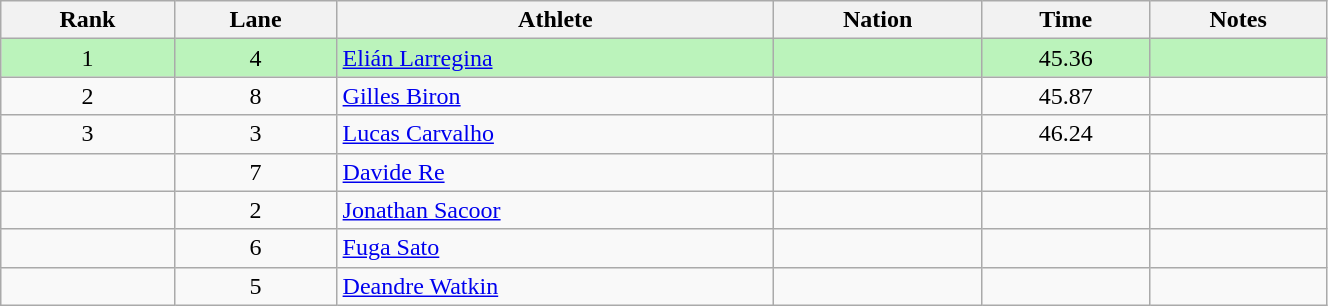<table class="wikitable sortable" style="text-align:center;width: 70%;">
<tr>
<th>Rank</th>
<th>Lane</th>
<th>Athlete</th>
<th>Nation</th>
<th>Time</th>
<th>Notes</th>
</tr>
<tr bgcolor=bbf3bb>
<td>1</td>
<td>4</td>
<td align=left><a href='#'>Elián Larregina</a></td>
<td align=left></td>
<td>45.36</td>
<td></td>
</tr>
<tr>
<td>2</td>
<td>8</td>
<td align=left><a href='#'>Gilles Biron</a></td>
<td align=left></td>
<td>45.87</td>
<td></td>
</tr>
<tr>
<td>3</td>
<td>3</td>
<td align=left><a href='#'>Lucas Carvalho</a></td>
<td align=left></td>
<td>46.24</td>
<td></td>
</tr>
<tr>
<td></td>
<td>7</td>
<td align=left><a href='#'>Davide Re</a></td>
<td align=left></td>
<td></td>
<td></td>
</tr>
<tr>
<td></td>
<td>2</td>
<td align=left><a href='#'>Jonathan Sacoor</a></td>
<td align=left></td>
<td></td>
<td></td>
</tr>
<tr>
<td></td>
<td>6</td>
<td align=left><a href='#'>Fuga Sato</a></td>
<td align=left></td>
<td></td>
<td></td>
</tr>
<tr>
<td></td>
<td>5</td>
<td align=left><a href='#'>Deandre Watkin</a></td>
<td align=left></td>
<td></td>
<td></td>
</tr>
</table>
